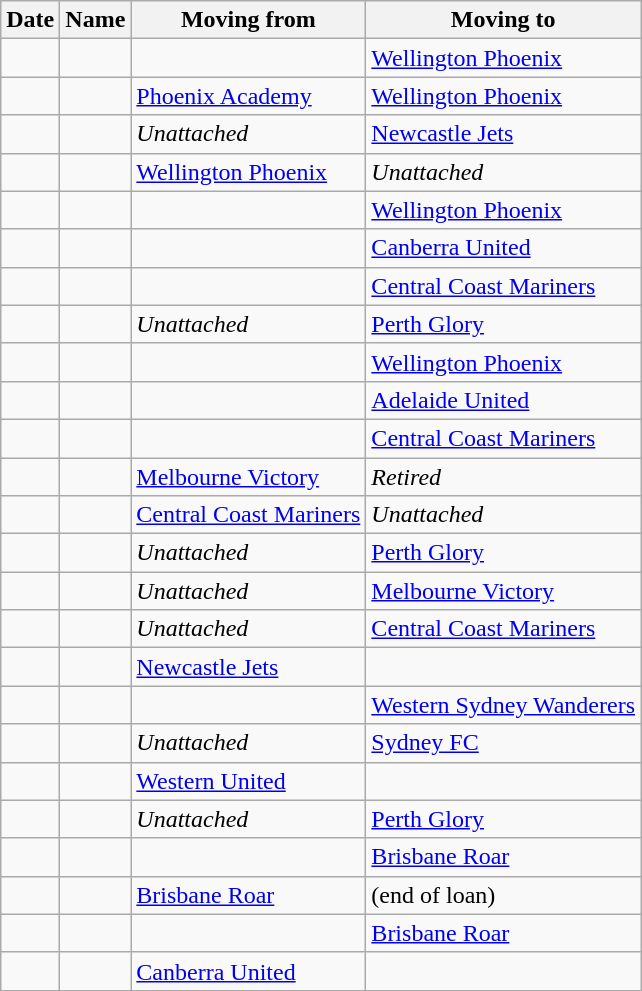<table class="wikitable sortable">
<tr>
<th>Date</th>
<th>Name</th>
<th>Moving from</th>
<th>Moving to</th>
</tr>
<tr>
<td></td>
<td></td>
<td></td>
<td><a href='#'>Wellington Phoenix</a></td>
</tr>
<tr>
<td></td>
<td></td>
<td><a href='#'>Phoenix Academy</a></td>
<td><a href='#'>Wellington Phoenix</a></td>
</tr>
<tr>
<td></td>
<td></td>
<td><em>Unattached</em></td>
<td><a href='#'>Newcastle Jets</a></td>
</tr>
<tr>
<td></td>
<td></td>
<td><a href='#'>Wellington Phoenix</a></td>
<td><em>Unattached</em></td>
</tr>
<tr>
<td></td>
<td></td>
<td></td>
<td><a href='#'>Wellington Phoenix</a></td>
</tr>
<tr>
<td></td>
<td></td>
<td></td>
<td><a href='#'>Canberra United</a></td>
</tr>
<tr>
<td></td>
<td></td>
<td></td>
<td><a href='#'>Central Coast Mariners</a></td>
</tr>
<tr>
<td></td>
<td></td>
<td><em>Unattached</em></td>
<td><a href='#'>Perth Glory</a></td>
</tr>
<tr>
<td></td>
<td></td>
<td></td>
<td><a href='#'>Wellington Phoenix</a></td>
</tr>
<tr>
<td></td>
<td></td>
<td></td>
<td><a href='#'>Adelaide United</a></td>
</tr>
<tr>
<td></td>
<td></td>
<td></td>
<td><a href='#'>Central Coast Mariners</a></td>
</tr>
<tr>
<td></td>
<td></td>
<td><a href='#'>Melbourne Victory</a></td>
<td><em>Retired</em></td>
</tr>
<tr>
<td></td>
<td></td>
<td><a href='#'>Central Coast Mariners</a></td>
<td><em>Unattached</em></td>
</tr>
<tr>
<td></td>
<td></td>
<td><em>Unattached</em></td>
<td><a href='#'>Perth Glory</a></td>
</tr>
<tr>
<td></td>
<td></td>
<td><em>Unattached</em></td>
<td><a href='#'>Melbourne Victory</a></td>
</tr>
<tr>
<td></td>
<td></td>
<td><em>Unattached</em></td>
<td><a href='#'>Central Coast Mariners</a></td>
</tr>
<tr>
<td></td>
<td></td>
<td><a href='#'>Newcastle Jets</a></td>
<td></td>
</tr>
<tr>
<td></td>
<td></td>
<td></td>
<td><a href='#'>Western Sydney Wanderers</a></td>
</tr>
<tr>
<td></td>
<td></td>
<td><em>Unattached</em></td>
<td><a href='#'>Sydney FC</a></td>
</tr>
<tr>
<td></td>
<td></td>
<td><a href='#'>Western United</a></td>
<td></td>
</tr>
<tr>
<td></td>
<td></td>
<td><em>Unattached</em></td>
<td><a href='#'>Perth Glory</a></td>
</tr>
<tr>
<td></td>
<td></td>
<td></td>
<td><a href='#'>Brisbane Roar</a></td>
</tr>
<tr>
<td></td>
<td></td>
<td><a href='#'>Brisbane Roar</a></td>
<td> (end of loan)</td>
</tr>
<tr>
<td></td>
<td></td>
<td></td>
<td><a href='#'>Brisbane Roar</a></td>
</tr>
<tr>
<td></td>
<td></td>
<td><a href='#'>Canberra United</a></td>
<td></td>
</tr>
</table>
